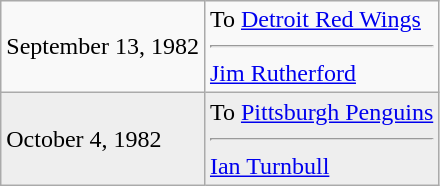<table class="wikitable">
<tr>
<td>September 13, 1982</td>
<td valign="top">To <a href='#'>Detroit Red Wings</a><hr><a href='#'>Jim Rutherford</a></td>
</tr>
<tr style="background:#eee;">
<td>October 4, 1982</td>
<td valign="top">To <a href='#'>Pittsburgh Penguins</a><hr><a href='#'>Ian Turnbull</a></td>
</tr>
</table>
